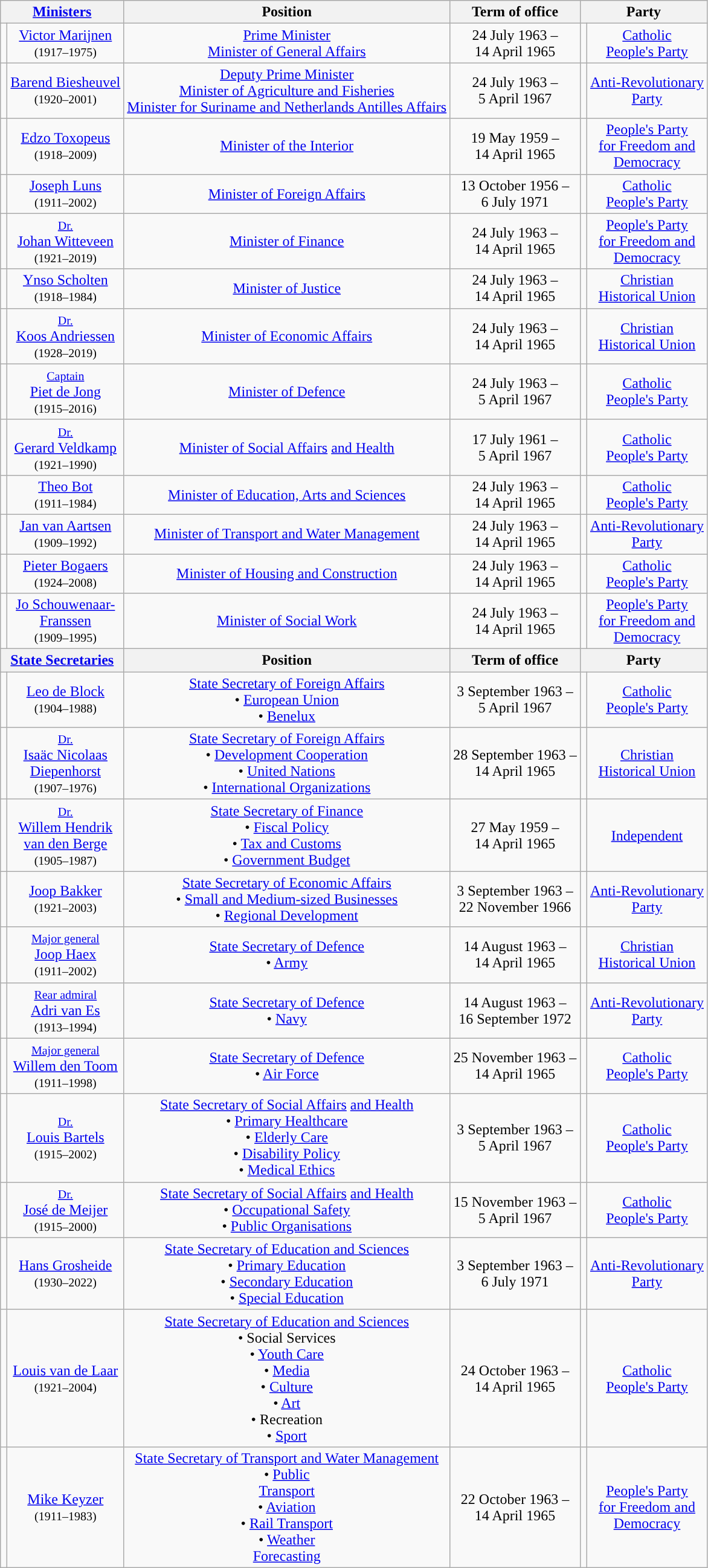<table class="wikitable" style="text-align:center">
<tr>
<th colspan=2><a href='#'>Ministers</a></th>
<th>Position</th>
<th>Term of office</th>
<th colspan=2>Party</th>
</tr>
<tr>
<td></td>
<td><a href='#'>Victor Marijnen</a> <br> <small>(1917–1975)</small></td>
<td><a href='#'>Prime Minister</a> <br> <a href='#'>Minister of General Affairs</a></td>
<td>24 July 1963 – <br> 14 April 1965</td>
<td style="background:"></td>
<td><a href='#'>Catholic <br> People's Party</a></td>
</tr>
<tr>
<td></td>
<td><a href='#'>Barend Biesheuvel</a> <br> <small>(1920–2001)</small></td>
<td><a href='#'>Deputy Prime Minister</a> <br> <a href='#'>Minister of Agriculture and Fisheries</a> <br> <a href='#'>Minister for Suriname and Netherlands Antilles Affairs</a></td>
<td>24 July 1963 – <br> 5 April 1967 <br> </td>
<td style="background:"></td>
<td><a href='#'>Anti-Revolutionary <br> Party</a></td>
</tr>
<tr>
<td></td>
<td><a href='#'>Edzo Toxopeus</a> <br> <small>(1918–2009)</small></td>
<td><a href='#'>Minister of the Interior</a></td>
<td>19 May 1959 – <br> 14 April 1965 <br> </td>
<td style="background:"></td>
<td><a href='#'>People's Party <br> for Freedom and <br> Democracy</a></td>
</tr>
<tr>
<td></td>
<td><a href='#'>Joseph Luns</a> <br> <small>(1911–2002)</small></td>
<td><a href='#'>Minister of Foreign Affairs</a></td>
<td>13 October 1956 – <br> 6 July 1971 <br>  </td>
<td style="background:"></td>
<td><a href='#'>Catholic <br> People's Party</a></td>
</tr>
<tr>
<td></td>
<td><small><a href='#'>Dr.</a></small> <br> <a href='#'>Johan Witteveen</a> <br> <small>(1921–2019)</small></td>
<td><a href='#'>Minister of Finance</a></td>
<td>24 July 1963 – <br> 14 April 1965</td>
<td style="background:"></td>
<td><a href='#'>People's Party <br> for Freedom and <br> Democracy</a></td>
</tr>
<tr>
<td></td>
<td><a href='#'>Ynso Scholten</a> <br> <small>(1918–1984)</small></td>
<td><a href='#'>Minister of Justice</a></td>
<td>24 July 1963 – <br> 14 April 1965</td>
<td style="background:"></td>
<td><a href='#'>Christian <br> Historical Union</a></td>
</tr>
<tr>
<td></td>
<td><small><a href='#'>Dr.</a></small> <br> <a href='#'>Koos Andriessen</a> <br> <small>(1928–2019)</small></td>
<td><a href='#'>Minister of Economic Affairs</a></td>
<td>24 July 1963 – <br> 14 April 1965</td>
<td style="background:"></td>
<td><a href='#'>Christian <br> Historical Union</a></td>
</tr>
<tr>
<td></td>
<td><small><a href='#'>Captain</a></small> <br> <a href='#'>Piet de Jong</a> <br> <small>(1915–2016)</small></td>
<td><a href='#'>Minister of Defence</a></td>
<td>24 July 1963 – <br> 5 April 1967 <br> </td>
<td style="background:"></td>
<td><a href='#'>Catholic <br> People's Party</a></td>
</tr>
<tr>
<td></td>
<td><small><a href='#'>Dr.</a></small> <br> <a href='#'>Gerard Veldkamp</a> <br> <small>(1921–1990)</small></td>
<td><a href='#'>Minister of Social Affairs</a> <a href='#'>and Health</a></td>
<td>17 July 1961 – <br> 5 April 1967 <br>  </td>
<td style="background:"></td>
<td><a href='#'>Catholic <br> People's Party</a></td>
</tr>
<tr>
<td></td>
<td><a href='#'>Theo Bot</a> <br> <small>(1911–1984)</small></td>
<td><a href='#'>Minister of Education, Arts and Sciences</a></td>
<td>24 July 1963 – <br> 14 April 1965</td>
<td style="background:"></td>
<td><a href='#'>Catholic <br> People's Party</a></td>
</tr>
<tr>
<td></td>
<td><a href='#'>Jan van Aartsen</a> <br> <small>(1909–1992)</small></td>
<td><a href='#'>Minister of Transport and Water Management</a></td>
<td>24 July 1963 – <br> 14 April 1965</td>
<td style="background:"></td>
<td><a href='#'>Anti-Revolutionary <br> Party</a></td>
</tr>
<tr>
<td></td>
<td><a href='#'>Pieter Bogaers</a> <br> <small>(1924–2008)</small></td>
<td><a href='#'>Minister of Housing and Construction</a></td>
<td>24 July 1963 – <br> 14 April 1965</td>
<td style="background:"></td>
<td><a href='#'>Catholic <br> People's Party</a></td>
</tr>
<tr>
<td></td>
<td><a href='#'>Jo Schouwenaar-<br>Franssen</a> <br> <small>(1909–1995)</small></td>
<td><a href='#'>Minister of Social Work</a></td>
<td>24 July 1963 – <br> 14 April 1965</td>
<td style="background:"></td>
<td><a href='#'>People's Party <br> for Freedom and <br> Democracy</a></td>
</tr>
<tr>
<th colspan=2><a href='#'>State Secretaries</a></th>
<th>Position</th>
<th>Term of office</th>
<th colspan=2>Party</th>
</tr>
<tr>
<td></td>
<td><a href='#'>Leo de Block</a> <br> <small>(1904–1988)</small></td>
<td><a href='#'>State Secretary of Foreign Affairs</a> <br> • <a href='#'>European Union</a> <br> • <a href='#'>Benelux</a></td>
<td>3 September 1963 – <br> 5 April 1967 <br> </td>
<td style="background:"></td>
<td><a href='#'>Catholic <br> People's Party</a></td>
</tr>
<tr>
<td></td>
<td><small><a href='#'>Dr.</a></small> <br> <a href='#'>Isaäc Nicolaas <br> Diepenhorst</a> <br> <small>(1907–1976)</small></td>
<td><a href='#'>State Secretary of Foreign Affairs</a> <br> • <a href='#'>Development Cooperation</a> <br> • <a href='#'>United Nations</a> <br> • <a href='#'>International Organizations</a></td>
<td>28 September 1963 – <br> 14 April 1965</td>
<td style="background:"></td>
<td><a href='#'>Christian <br> Historical Union</a></td>
</tr>
<tr>
<td></td>
<td><small><a href='#'>Dr.</a></small> <br> <a href='#'>Willem Hendrik <br> van den Berge</a> <br> <small>(1905–1987)</small></td>
<td><a href='#'>State Secretary of Finance</a> <br> • <a href='#'>Fiscal Policy</a> <br> • <a href='#'>Tax and Customs</a> <br> • <a href='#'>Government Budget</a></td>
<td>27 May 1959 – <br> 14 April 1965 <br> </td>
<td style="background:"></td>
<td><a href='#'>Independent</a></td>
</tr>
<tr>
<td></td>
<td><a href='#'>Joop Bakker</a> <br> <small>(1921–2003)</small></td>
<td><a href='#'>State Secretary of Economic Affairs</a> <br> • <a href='#'>Small and Medium-sized Businesses</a> <br> • <a href='#'>Regional Development</a></td>
<td>3 September 1963 – <br> 22 November 1966 <br> </td>
<td style="background:"></td>
<td><a href='#'>Anti-Revolutionary <br> Party</a></td>
</tr>
<tr>
<td></td>
<td><small><a href='#'>Major general</a></small> <br> <a href='#'>Joop Haex</a> <br> <small>(1911–2002)</small></td>
<td><a href='#'>State Secretary of Defence</a> <br> • <a href='#'>Army</a></td>
<td>14 August 1963 – <br> 14 April 1965</td>
<td style="background:"></td>
<td><a href='#'>Christian <br> Historical Union</a></td>
</tr>
<tr>
<td></td>
<td><small><a href='#'>Rear admiral</a></small> <br> <a href='#'>Adri van Es</a> <br> <small>(1913–1994)</small></td>
<td><a href='#'>State Secretary of Defence</a> <br> • <a href='#'>Navy</a></td>
<td>14 August 1963 – <br> 16 September 1972 <br> </td>
<td style="background:"></td>
<td><a href='#'>Anti-Revolutionary <br> Party</a></td>
</tr>
<tr>
<td></td>
<td><small><a href='#'>Major general</a></small> <br> <a href='#'>Willem den Toom</a> <br> <small>(1911–1998)</small></td>
<td><a href='#'>State Secretary of Defence</a> <br> • <a href='#'>Air Force</a></td>
<td>25 November 1963 – <br> 14 April 1965</td>
<td style="background:"></td>
<td><a href='#'>Catholic <br> People's Party</a></td>
</tr>
<tr>
<td></td>
<td><small><a href='#'>Dr.</a></small> <br> <a href='#'>Louis Bartels</a> <br> <small>(1915–2002)</small></td>
<td><a href='#'>State Secretary of Social Affairs</a> <a href='#'>and Health</a> <br> • <a href='#'>Primary Healthcare</a> <br> • <a href='#'>Elderly Care</a> <br> • <a href='#'>Disability Policy</a> <br> • <a href='#'>Medical Ethics</a></td>
<td>3 September 1963 – <br> 5 April 1967 <br> </td>
<td style="background:"></td>
<td><a href='#'>Catholic <br> People's Party</a></td>
</tr>
<tr>
<td></td>
<td><small><a href='#'>Dr.</a></small> <br> <a href='#'>José de Meijer</a> <br> <small>(1915–2000)</small></td>
<td><a href='#'>State Secretary of Social Affairs</a> <a href='#'>and Health</a> <br> • <a href='#'>Occupational Safety</a> <br> • <a href='#'>Public Organisations</a></td>
<td>15 November 1963 – <br> 5 April 1967 <br> </td>
<td style="background:"></td>
<td><a href='#'>Catholic <br> People's Party</a></td>
</tr>
<tr>
<td></td>
<td><a href='#'>Hans Grosheide</a> <br> <small>(1930–2022)</small></td>
<td><a href='#'>State Secretary of Education and Sciences</a> <br> • <a href='#'>Primary Education</a> <br> • <a href='#'>Secondary Education</a> <br> • <a href='#'>Special Education</a></td>
<td>3 September 1963 – <br> 6 July 1971 <br> </td>
<td style="background:"></td>
<td><a href='#'>Anti-Revolutionary <br> Party</a></td>
</tr>
<tr>
<td></td>
<td><a href='#'>Louis van de Laar</a> <br> <small>(1921–2004)</small></td>
<td><a href='#'>State Secretary of Education and Sciences</a> <br> • Social Services <br> • <a href='#'>Youth Care</a> <br> • <a href='#'>Media</a> <br> • <a href='#'>Culture</a> <br> • <a href='#'>Art</a> <br> • Recreation <br> • <a href='#'>Sport</a></td>
<td>24 October 1963 – <br> 14 April 1965</td>
<td style="background:"></td>
<td><a href='#'>Catholic <br> People's Party</a></td>
</tr>
<tr>
<td></td>
<td><a href='#'>Mike Keyzer</a> <br> <small>(1911–1983)</small></td>
<td><a href='#'>State Secretary of Transport and Water Management</a> <br> • <a href='#'>Public <br> Transport</a> <br> • <a href='#'>Aviation</a> <br> • <a href='#'>Rail Transport</a> <br> • <a href='#'>Weather <br> Forecasting</a></td>
<td>22 October 1963 – <br> 14 April 1965</td>
<td style="background:"></td>
<td><a href='#'>People's Party <br> for Freedom and <br> Democracy</a></td>
</tr>
</table>
